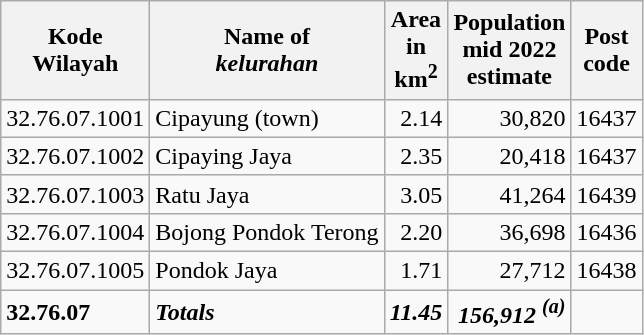<table class="wikitable">
<tr>
<th>Kode <br>Wilayah</th>
<th>Name of <br> <em>kelurahan</em></th>
<th>Area <br>in <br>km<sup>2</sup></th>
<th>Population<br>mid 2022<br>estimate</th>
<th>Post<br>code</th>
</tr>
<tr>
<td>32.76.07.1001</td>
<td>Cipayung (town)</td>
<td align="right">2.14</td>
<td align="right">30,820</td>
<td>16437</td>
</tr>
<tr>
<td>32.76.07.1002</td>
<td>Cipaying Jaya</td>
<td align="right">2.35</td>
<td align="right">20,418</td>
<td>16437</td>
</tr>
<tr>
<td>32.76.07.1003</td>
<td>Ratu Jaya</td>
<td align="right">3.05</td>
<td align="right">41,264</td>
<td>16439</td>
</tr>
<tr>
<td>32.76.07.1004</td>
<td>Bojong Pondok Terong</td>
<td align="right">2.20</td>
<td align="right">36,698</td>
<td>16436</td>
</tr>
<tr>
<td>32.76.07.1005</td>
<td>Pondok Jaya</td>
<td align="right">1.71</td>
<td align="right">27,712</td>
<td>16438</td>
</tr>
<tr>
<td><strong>32.76.07</strong></td>
<td><strong><em>Totals</em></strong></td>
<td align="right"><strong><em>11.45</em></strong></td>
<td align="right"><strong><em>156,912 <sup>(a)</sup></em></strong></td>
<td></td>
</tr>
</table>
